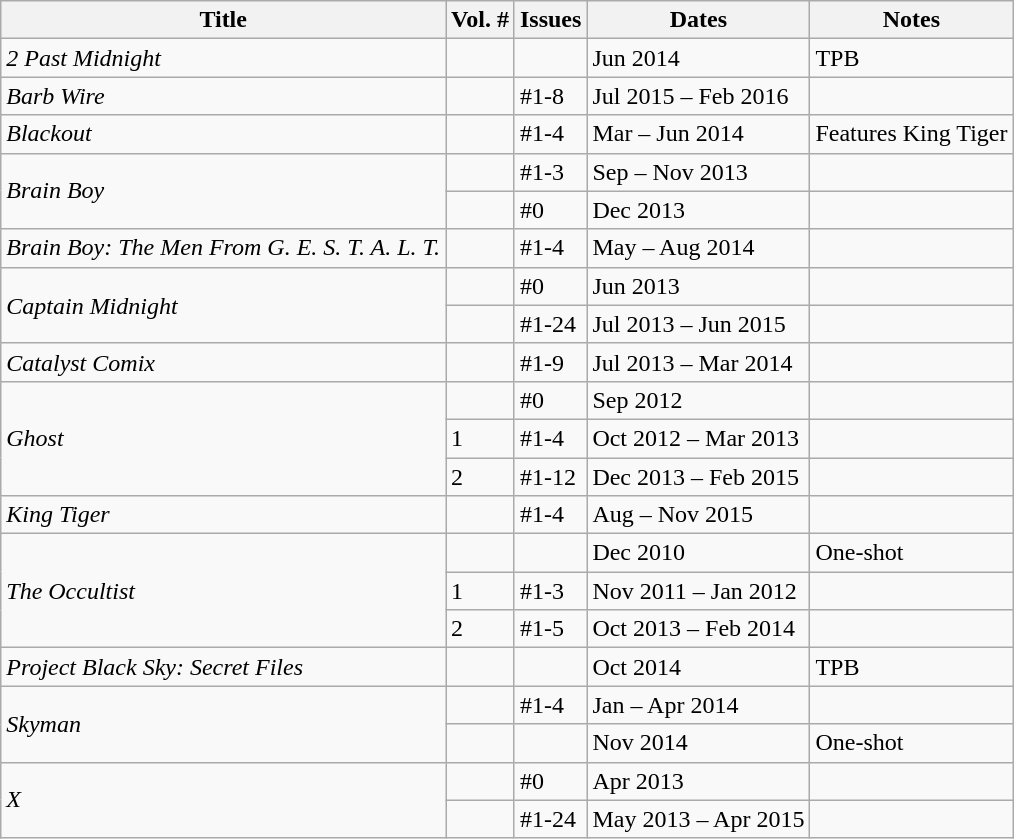<table class="wikitable">
<tr>
<th>Title</th>
<th>Vol. #</th>
<th>Issues</th>
<th>Dates</th>
<th>Notes</th>
</tr>
<tr>
<td><em>2 Past Midnight</em></td>
<td></td>
<td></td>
<td>Jun 2014</td>
<td>TPB</td>
</tr>
<tr>
<td><em>Barb Wire</em></td>
<td></td>
<td>#1-8</td>
<td>Jul 2015 – Feb 2016</td>
<td></td>
</tr>
<tr>
<td><em>Blackout</em></td>
<td></td>
<td>#1-4</td>
<td>Mar – Jun 2014</td>
<td>Features King Tiger</td>
</tr>
<tr>
<td rowspan="2"><em>Brain Boy</em></td>
<td></td>
<td>#1-3</td>
<td>Sep – Nov 2013</td>
<td></td>
</tr>
<tr>
<td></td>
<td>#0</td>
<td>Dec 2013</td>
<td></td>
</tr>
<tr>
<td><em>Brain Boy: The Men From G. E. S. T. A. L. T.</em></td>
<td></td>
<td>#1-4</td>
<td>May – Aug 2014</td>
<td></td>
</tr>
<tr>
<td rowspan="2"><em>Captain Midnight</em></td>
<td></td>
<td>#0</td>
<td>Jun 2013</td>
<td></td>
</tr>
<tr>
<td></td>
<td>#1-24</td>
<td>Jul 2013 – Jun 2015</td>
<td></td>
</tr>
<tr>
<td><em>Catalyst Comix</em></td>
<td></td>
<td>#1-9</td>
<td>Jul 2013 – Mar 2014</td>
<td></td>
</tr>
<tr>
<td rowspan="3"><em>Ghost</em></td>
<td></td>
<td>#0</td>
<td>Sep 2012</td>
<td></td>
</tr>
<tr>
<td>1</td>
<td>#1-4</td>
<td>Oct 2012 – Mar 2013</td>
<td></td>
</tr>
<tr>
<td>2</td>
<td>#1-12</td>
<td>Dec 2013 – Feb 2015</td>
<td></td>
</tr>
<tr>
<td><em>King Tiger</em></td>
<td></td>
<td>#1-4</td>
<td>Aug – Nov 2015</td>
<td></td>
</tr>
<tr>
<td rowspan="3"><em>The Occultist</em></td>
<td></td>
<td></td>
<td>Dec 2010</td>
<td>One-shot</td>
</tr>
<tr>
<td>1</td>
<td>#1-3</td>
<td>Nov 2011 – Jan 2012</td>
<td></td>
</tr>
<tr>
<td>2</td>
<td>#1-5</td>
<td>Oct 2013 – Feb 2014</td>
<td></td>
</tr>
<tr>
<td><em>Project Black Sky: Secret Files</em></td>
<td></td>
<td></td>
<td>Oct 2014</td>
<td>TPB</td>
</tr>
<tr>
<td rowspan="2"><em>Skyman</em></td>
<td></td>
<td>#1-4</td>
<td>Jan – Apr 2014</td>
<td></td>
</tr>
<tr>
<td></td>
<td></td>
<td>Nov 2014</td>
<td>One-shot</td>
</tr>
<tr>
<td rowspan="2"><em>X</em></td>
<td></td>
<td>#0</td>
<td>Apr 2013</td>
<td></td>
</tr>
<tr>
<td></td>
<td>#1-24</td>
<td>May 2013 – Apr 2015</td>
<td></td>
</tr>
</table>
